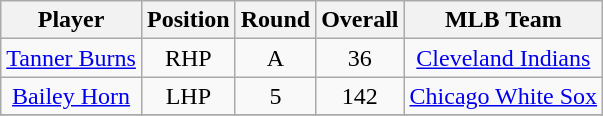<table class="wikitable" style="text-align:center;">
<tr>
<th>Player</th>
<th>Position</th>
<th>Round</th>
<th>Overall</th>
<th>MLB Team</th>
</tr>
<tr>
<td><a href='#'>Tanner Burns</a></td>
<td>RHP</td>
<td>A</td>
<td>36</td>
<td><a href='#'>Cleveland Indians</a></td>
</tr>
<tr>
<td><a href='#'>Bailey Horn</a></td>
<td>LHP</td>
<td>5</td>
<td>142</td>
<td><a href='#'>Chicago White Sox</a></td>
</tr>
<tr>
</tr>
</table>
